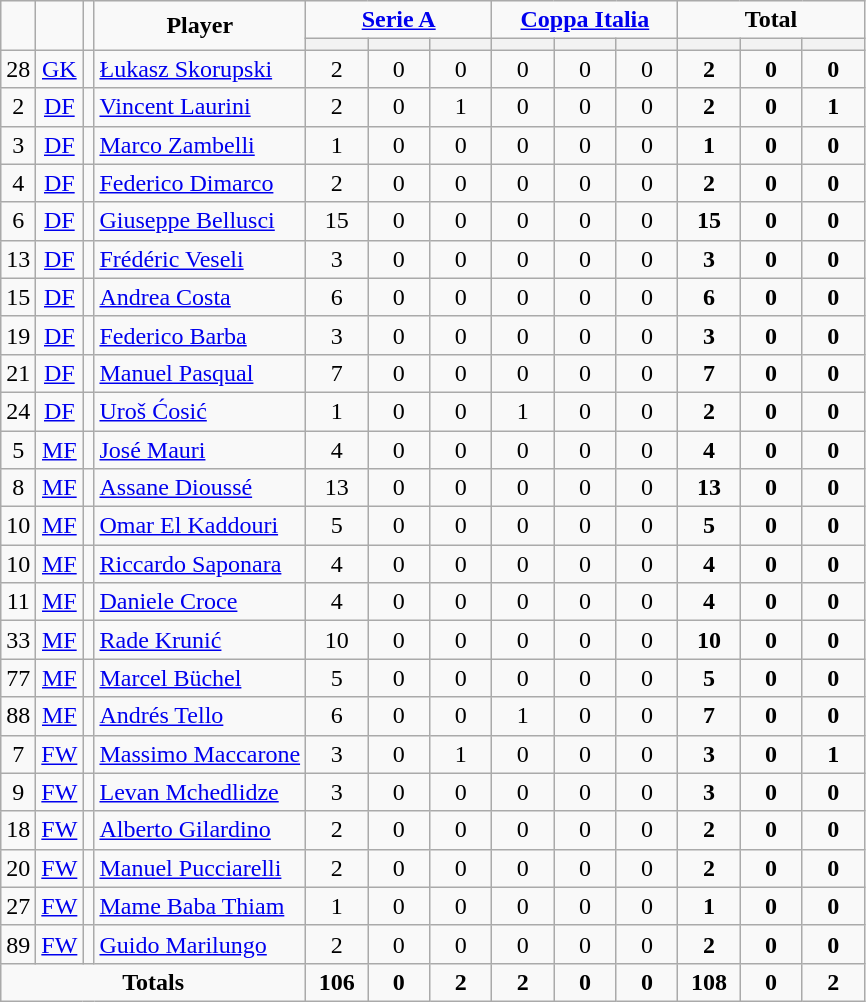<table class="wikitable" style="text-align:center;">
<tr>
<td rowspan="2" !width=15><strong></strong></td>
<td rowspan="2" !width=15><strong></strong></td>
<td rowspan="2" !width=15><strong></strong></td>
<td rowspan="2" !width=120><strong>Player</strong></td>
<td colspan="3"><strong><a href='#'>Serie A</a></strong></td>
<td colspan="3"><strong><a href='#'>Coppa Italia</a></strong></td>
<td colspan="3"><strong>Total</strong></td>
</tr>
<tr>
<th width=34; background:#fe9;"></th>
<th width=34; background:#fe9;"></th>
<th width=34; background:#ff8888;"></th>
<th width=34; background:#fe9;"></th>
<th width=34; background:#fe9;"></th>
<th width=34; background:#ff8888;"></th>
<th width=34; background:#fe9;"></th>
<th width=34; background:#fe9;"></th>
<th width=34; background:#ff8888;"></th>
</tr>
<tr>
<td>28</td>
<td><a href='#'>GK</a></td>
<td></td>
<td align=left><a href='#'>Łukasz Skorupski</a></td>
<td>2</td>
<td>0</td>
<td>0</td>
<td>0</td>
<td>0</td>
<td>0</td>
<td><strong>2</strong></td>
<td><strong>0</strong></td>
<td><strong>0</strong></td>
</tr>
<tr>
<td>2</td>
<td><a href='#'>DF</a></td>
<td></td>
<td align=left><a href='#'>Vincent Laurini</a></td>
<td>2</td>
<td>0</td>
<td>1</td>
<td>0</td>
<td>0</td>
<td>0</td>
<td><strong>2</strong></td>
<td><strong>0</strong></td>
<td><strong>1</strong></td>
</tr>
<tr>
<td>3</td>
<td><a href='#'>DF</a></td>
<td></td>
<td align=left><a href='#'>Marco Zambelli</a></td>
<td>1</td>
<td>0</td>
<td>0</td>
<td>0</td>
<td>0</td>
<td>0</td>
<td><strong>1</strong></td>
<td><strong>0</strong></td>
<td><strong>0</strong></td>
</tr>
<tr>
<td>4</td>
<td><a href='#'>DF</a></td>
<td></td>
<td align=left><a href='#'>Federico Dimarco</a></td>
<td>2</td>
<td>0</td>
<td>0</td>
<td>0</td>
<td>0</td>
<td>0</td>
<td><strong>2</strong></td>
<td><strong>0</strong></td>
<td><strong>0</strong></td>
</tr>
<tr>
<td>6</td>
<td><a href='#'>DF</a></td>
<td></td>
<td align=left><a href='#'>Giuseppe Bellusci</a></td>
<td>15</td>
<td>0</td>
<td>0</td>
<td>0</td>
<td>0</td>
<td>0</td>
<td><strong>15</strong></td>
<td><strong>0</strong></td>
<td><strong>0</strong></td>
</tr>
<tr>
<td>13</td>
<td><a href='#'>DF</a></td>
<td></td>
<td align=left><a href='#'>Frédéric Veseli</a></td>
<td>3</td>
<td>0</td>
<td>0</td>
<td>0</td>
<td>0</td>
<td>0</td>
<td><strong>3</strong></td>
<td><strong>0</strong></td>
<td><strong>0</strong></td>
</tr>
<tr>
<td>15</td>
<td><a href='#'>DF</a></td>
<td></td>
<td align=left><a href='#'>Andrea Costa</a></td>
<td>6</td>
<td>0</td>
<td>0</td>
<td>0</td>
<td>0</td>
<td>0</td>
<td><strong>6</strong></td>
<td><strong>0</strong></td>
<td><strong>0</strong></td>
</tr>
<tr>
<td>19</td>
<td><a href='#'>DF</a></td>
<td></td>
<td align=left><a href='#'>Federico Barba</a></td>
<td>3</td>
<td>0</td>
<td>0</td>
<td>0</td>
<td>0</td>
<td>0</td>
<td><strong>3</strong></td>
<td><strong>0</strong></td>
<td><strong>0</strong></td>
</tr>
<tr>
<td>21</td>
<td><a href='#'>DF</a></td>
<td></td>
<td align=left><a href='#'>Manuel Pasqual</a></td>
<td>7</td>
<td>0</td>
<td>0</td>
<td>0</td>
<td>0</td>
<td>0</td>
<td><strong>7</strong></td>
<td><strong>0</strong></td>
<td><strong>0</strong></td>
</tr>
<tr>
<td>24</td>
<td><a href='#'>DF</a></td>
<td></td>
<td align=left><a href='#'>Uroš Ćosić</a></td>
<td>1</td>
<td>0</td>
<td>0</td>
<td>1</td>
<td>0</td>
<td>0</td>
<td><strong>2</strong></td>
<td><strong>0</strong></td>
<td><strong>0</strong></td>
</tr>
<tr>
<td>5</td>
<td><a href='#'>MF</a></td>
<td></td>
<td align=left><a href='#'>José Mauri</a></td>
<td>4</td>
<td>0</td>
<td>0</td>
<td>0</td>
<td>0</td>
<td>0</td>
<td><strong>4</strong></td>
<td><strong>0</strong></td>
<td><strong>0</strong></td>
</tr>
<tr>
<td>8</td>
<td><a href='#'>MF</a></td>
<td></td>
<td align=left><a href='#'>Assane Dioussé</a></td>
<td>13</td>
<td>0</td>
<td>0</td>
<td>0</td>
<td>0</td>
<td>0</td>
<td><strong>13</strong></td>
<td><strong>0</strong></td>
<td><strong>0</strong></td>
</tr>
<tr>
<td>10</td>
<td><a href='#'>MF</a></td>
<td></td>
<td align=left><a href='#'>Omar El Kaddouri</a></td>
<td>5</td>
<td>0</td>
<td>0</td>
<td>0</td>
<td>0</td>
<td>0</td>
<td><strong>5</strong></td>
<td><strong>0</strong></td>
<td><strong>0</strong></td>
</tr>
<tr>
<td>10</td>
<td><a href='#'>MF</a></td>
<td></td>
<td align=left><a href='#'>Riccardo Saponara</a></td>
<td>4</td>
<td>0</td>
<td>0</td>
<td>0</td>
<td>0</td>
<td>0</td>
<td><strong>4</strong></td>
<td><strong>0</strong></td>
<td><strong>0</strong></td>
</tr>
<tr>
<td>11</td>
<td><a href='#'>MF</a></td>
<td></td>
<td align=left><a href='#'>Daniele Croce</a></td>
<td>4</td>
<td>0</td>
<td>0</td>
<td>0</td>
<td>0</td>
<td>0</td>
<td><strong>4</strong></td>
<td><strong>0</strong></td>
<td><strong>0</strong></td>
</tr>
<tr>
<td>33</td>
<td><a href='#'>MF</a></td>
<td></td>
<td align=left><a href='#'>Rade Krunić</a></td>
<td>10</td>
<td>0</td>
<td>0</td>
<td>0</td>
<td>0</td>
<td>0</td>
<td><strong>10</strong></td>
<td><strong>0</strong></td>
<td><strong>0</strong></td>
</tr>
<tr>
<td>77</td>
<td><a href='#'>MF</a></td>
<td></td>
<td align=left><a href='#'>Marcel Büchel</a></td>
<td>5</td>
<td>0</td>
<td>0</td>
<td>0</td>
<td>0</td>
<td>0</td>
<td><strong>5</strong></td>
<td><strong>0</strong></td>
<td><strong>0</strong></td>
</tr>
<tr>
<td>88</td>
<td><a href='#'>MF</a></td>
<td></td>
<td align=left><a href='#'>Andrés Tello</a></td>
<td>6</td>
<td>0</td>
<td>0</td>
<td>1</td>
<td>0</td>
<td>0</td>
<td><strong>7</strong></td>
<td><strong>0</strong></td>
<td><strong>0</strong></td>
</tr>
<tr>
<td>7</td>
<td><a href='#'>FW</a></td>
<td></td>
<td align=left><a href='#'>Massimo Maccarone</a></td>
<td>3</td>
<td>0</td>
<td>1</td>
<td>0</td>
<td>0</td>
<td>0</td>
<td><strong>3</strong></td>
<td><strong>0</strong></td>
<td><strong>1</strong></td>
</tr>
<tr>
<td>9</td>
<td><a href='#'>FW</a></td>
<td></td>
<td align=left><a href='#'>Levan Mchedlidze</a></td>
<td>3</td>
<td>0</td>
<td>0</td>
<td>0</td>
<td>0</td>
<td>0</td>
<td><strong>3</strong></td>
<td><strong>0</strong></td>
<td><strong>0</strong></td>
</tr>
<tr>
<td>18</td>
<td><a href='#'>FW</a></td>
<td></td>
<td align=left><a href='#'>Alberto Gilardino</a></td>
<td>2</td>
<td>0</td>
<td>0</td>
<td>0</td>
<td>0</td>
<td>0</td>
<td><strong>2</strong></td>
<td><strong>0</strong></td>
<td><strong>0</strong></td>
</tr>
<tr>
<td>20</td>
<td><a href='#'>FW</a></td>
<td></td>
<td align=left><a href='#'>Manuel Pucciarelli</a></td>
<td>2</td>
<td>0</td>
<td>0</td>
<td>0</td>
<td>0</td>
<td>0</td>
<td><strong>2</strong></td>
<td><strong>0</strong></td>
<td><strong>0</strong></td>
</tr>
<tr>
<td>27</td>
<td><a href='#'>FW</a></td>
<td></td>
<td align=left><a href='#'>Mame Baba Thiam</a></td>
<td>1</td>
<td>0</td>
<td>0</td>
<td>0</td>
<td>0</td>
<td>0</td>
<td><strong>1</strong></td>
<td><strong>0</strong></td>
<td><strong>0</strong></td>
</tr>
<tr>
<td>89</td>
<td><a href='#'>FW</a></td>
<td></td>
<td align=left><a href='#'>Guido Marilungo</a></td>
<td>2</td>
<td>0</td>
<td>0</td>
<td>0</td>
<td>0</td>
<td>0</td>
<td><strong>2</strong></td>
<td><strong>0</strong></td>
<td><strong>0</strong></td>
</tr>
<tr>
<td colspan=4><strong>Totals</strong></td>
<td><strong>106</strong></td>
<td><strong>0</strong></td>
<td><strong>2</strong></td>
<td><strong>2</strong></td>
<td><strong>0</strong></td>
<td><strong>0</strong></td>
<td><strong>108</strong></td>
<td><strong>0</strong></td>
<td><strong>2</strong></td>
</tr>
</table>
